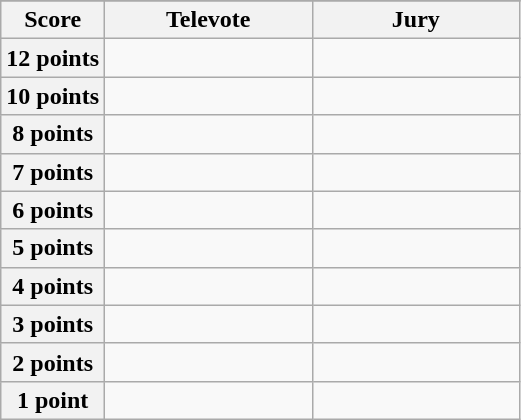<table class="wikitable">
<tr>
</tr>
<tr>
<th scope="col" width="20%">Score</th>
<th scope="col" width="40%">Televote</th>
<th scope="col" width="40%">Jury</th>
</tr>
<tr>
<th scope="row">12 points</th>
<td></td>
<td></td>
</tr>
<tr>
<th scope="row">10 points</th>
<td></td>
<td></td>
</tr>
<tr>
<th scope="row">8 points</th>
<td></td>
<td></td>
</tr>
<tr>
<th scope="row">7 points</th>
<td></td>
<td></td>
</tr>
<tr>
<th scope="row">6 points</th>
<td></td>
<td></td>
</tr>
<tr>
<th scope="row">5 points</th>
<td></td>
<td></td>
</tr>
<tr>
<th scope="row">4 points</th>
<td></td>
<td></td>
</tr>
<tr>
<th scope="row">3 points</th>
<td></td>
<td></td>
</tr>
<tr>
<th scope="row">2 points</th>
<td></td>
<td></td>
</tr>
<tr>
<th scope="row">1 point</th>
<td></td>
<td></td>
</tr>
</table>
